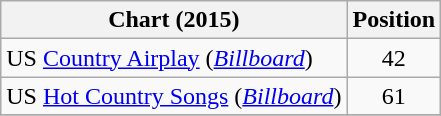<table class="wikitable sortable">
<tr>
<th scope="col">Chart (2015)</th>
<th scope="col">Position</th>
</tr>
<tr>
<td>US <a href='#'>Country Airplay</a> (<em><a href='#'>Billboard</a></em>)</td>
<td align="center">42</td>
</tr>
<tr>
<td>US <a href='#'>Hot Country Songs</a> (<em><a href='#'>Billboard</a></em>)</td>
<td align="center">61</td>
</tr>
<tr>
</tr>
</table>
